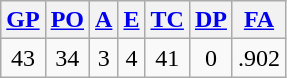<table class="wikitable">
<tr>
<th><a href='#'>GP</a></th>
<th><a href='#'>PO</a></th>
<th><a href='#'>A</a></th>
<th><a href='#'>E</a></th>
<th><a href='#'>TC</a></th>
<th><a href='#'>DP</a></th>
<th><a href='#'>FA</a></th>
</tr>
<tr align=center>
<td>43</td>
<td>34</td>
<td>3</td>
<td>4</td>
<td>41</td>
<td>0</td>
<td>.902</td>
</tr>
</table>
